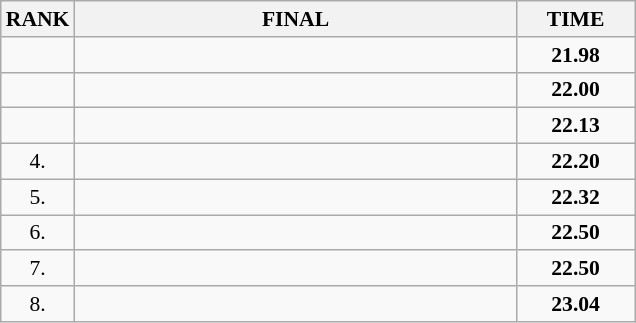<table class="wikitable" style="border-collapse: collapse; font-size: 90%;">
<tr>
<th>RANK</th>
<th style="width: 20em">FINAL</th>
<th style="width: 5em">TIME</th>
</tr>
<tr>
<td align="center"></td>
<td></td>
<td align="center"><strong>21.98</strong></td>
</tr>
<tr>
<td align="center"></td>
<td></td>
<td align="center"><strong>22.00</strong></td>
</tr>
<tr>
<td align="center"></td>
<td></td>
<td align="center"><strong>22.13</strong></td>
</tr>
<tr>
<td align="center">4.</td>
<td></td>
<td align="center"><strong>22.20</strong></td>
</tr>
<tr>
<td align="center">5.</td>
<td></td>
<td align="center"><strong>22.32</strong></td>
</tr>
<tr>
<td align="center">6.</td>
<td></td>
<td align="center"><strong>22.50</strong></td>
</tr>
<tr>
<td align="center">7.</td>
<td></td>
<td align="center"><strong>22.50</strong></td>
</tr>
<tr>
<td align="center">8.</td>
<td></td>
<td align="center"><strong>23.04</strong></td>
</tr>
</table>
